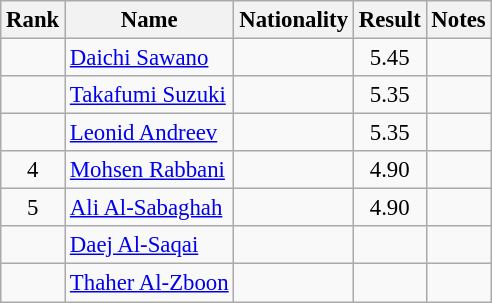<table class="wikitable sortable" style="text-align:center;font-size:95%">
<tr>
<th>Rank</th>
<th>Name</th>
<th>Nationality</th>
<th>Result</th>
<th>Notes</th>
</tr>
<tr>
<td></td>
<td align=left><a href='#'>Daichi Sawano</a></td>
<td align=left></td>
<td>5.45</td>
<td></td>
</tr>
<tr>
<td></td>
<td align=left><a href='#'>Takafumi Suzuki</a></td>
<td align=left></td>
<td>5.35</td>
<td></td>
</tr>
<tr>
<td></td>
<td align=left><a href='#'>Leonid Andreev</a></td>
<td align=left></td>
<td>5.35</td>
<td></td>
</tr>
<tr>
<td>4</td>
<td align=left><a href='#'>Mohsen Rabbani</a></td>
<td align=left></td>
<td>4.90</td>
<td></td>
</tr>
<tr>
<td>5</td>
<td align=left><a href='#'>Ali Al-Sabaghah</a></td>
<td align=left></td>
<td>4.90</td>
<td></td>
</tr>
<tr>
<td></td>
<td align=left><a href='#'>Daej Al-Saqai</a></td>
<td align=left></td>
<td></td>
<td></td>
</tr>
<tr>
<td></td>
<td align=left><a href='#'>Thaher Al-Zboon</a></td>
<td align=left></td>
<td></td>
<td></td>
</tr>
</table>
